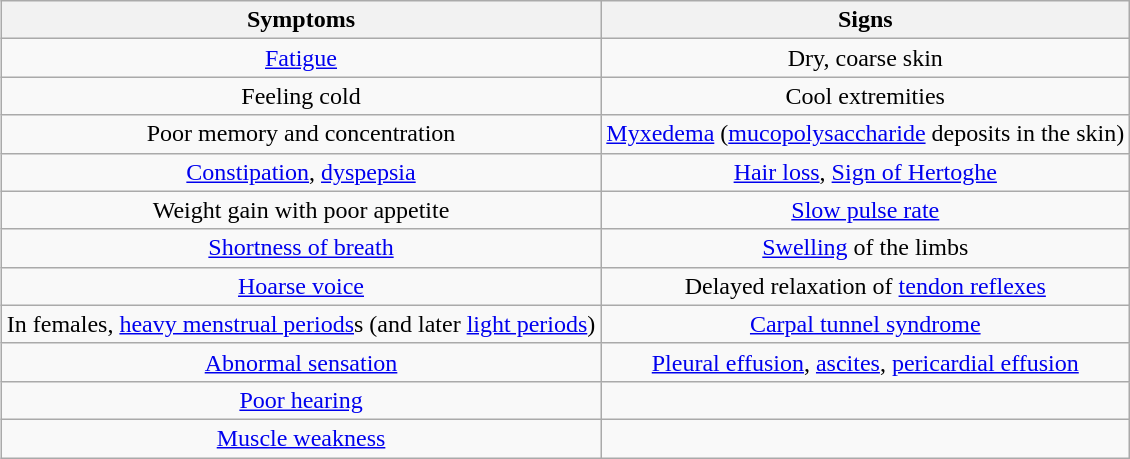<table class="wikitable" style = "margin-left:15px; text-align:center">
<tr>
<th>Symptoms</th>
<th>Signs</th>
</tr>
<tr>
<td><a href='#'>Fatigue</a></td>
<td>Dry, coarse skin</td>
</tr>
<tr>
<td>Feeling cold</td>
<td>Cool extremities</td>
</tr>
<tr>
<td>Poor memory and concentration</td>
<td><a href='#'>Myxedema</a> (<a href='#'>mucopolysaccharide</a> deposits in the skin)</td>
</tr>
<tr>
<td><a href='#'>Constipation</a>, <a href='#'>dyspepsia</a></td>
<td><a href='#'>Hair loss</a>, <a href='#'>Sign of Hertoghe</a></td>
</tr>
<tr>
<td>Weight gain with poor appetite</td>
<td><a href='#'>Slow pulse rate</a></td>
</tr>
<tr>
<td><a href='#'>Shortness of breath</a></td>
<td><a href='#'>Swelling</a> of the limbs</td>
</tr>
<tr>
<td><a href='#'>Hoarse voice</a></td>
<td>Delayed relaxation of <a href='#'>tendon reflexes</a></td>
</tr>
<tr>
<td>In females, <a href='#'>heavy menstrual periods</a>s (and later <a href='#'>light periods</a>)</td>
<td><a href='#'>Carpal tunnel syndrome</a></td>
</tr>
<tr>
<td><a href='#'>Abnormal sensation</a></td>
<td><a href='#'>Pleural effusion</a>, <a href='#'>ascites</a>, <a href='#'>pericardial effusion</a></td>
</tr>
<tr>
<td><a href='#'>Poor hearing</a></td>
<td></td>
</tr>
<tr>
<td><a href='#'>Muscle weakness</a></td>
</tr>
</table>
